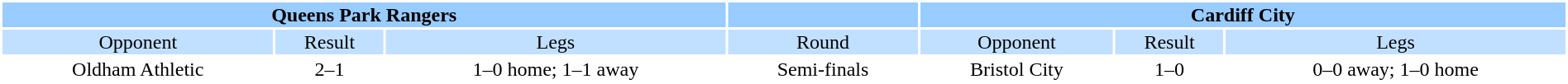<table style="width:100%; background:white;">
<tr style="vertical-align:top; background:#9cf;">
<th colspan=3 style="width:1*"><strong>Queens Park Rangers</strong></th>
<th></th>
<th colspan=3 style="width:1*"><strong>Cardiff City</strong></th>
</tr>
<tr style="text-align:center; vertical-align:top; background:#c1e0ff;">
<td>Opponent</td>
<td>Result</td>
<td>Legs</td>
<td>Round</td>
<td>Opponent</td>
<td>Result</td>
<td>Legs</td>
</tr>
<tr style="text-align:center;">
<td>Oldham Athletic</td>
<td>2–1</td>
<td>1–0 home; 1–1 away</td>
<td>Semi-finals</td>
<td>Bristol City</td>
<td>1–0</td>
<td>0–0 away; 1–0 home</td>
</tr>
</table>
